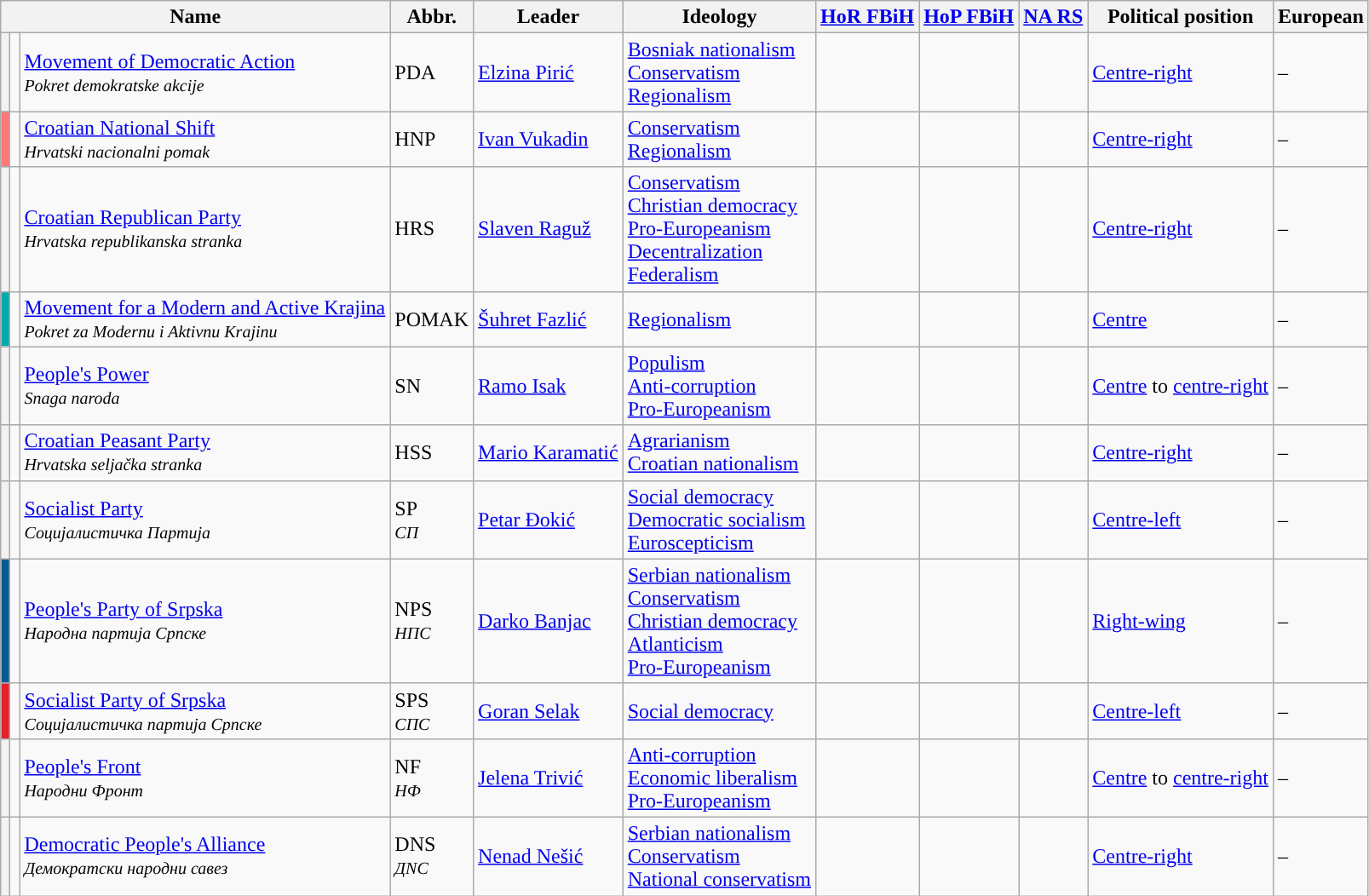<table class="wikitable sortable">
<tr ">
<th colspan=3>Name</th>
<th>Abbr.</th>
<th>Leader</th>
<th>Ideology</th>
<th><a href='#'>HoR FBiH</a></th>
<th><a href='#'>HoP FBiH</a></th>
<th><a href='#'>NA RS</a></th>
<th>Political position</th>
<th>European</th>
</tr>
<tr>
<th style="background-color: "></th>
<td></td>
<td><a href='#'>Movement of Democratic Action</a><br><small><em>Pokret demokratske akcije</em></small></td>
<td>PDA</td>
<td><a href='#'>Elzina Pirić</a></td>
<td><a href='#'>Bosniak nationalism</a><br><a href='#'>Conservatism</a><br><a href='#'>Regionalism</a></td>
<td></td>
<td></td>
<td></td>
<td><a href='#'>Centre-right</a></td>
<td>–</td>
</tr>
<tr>
<th style="background-color: #ff7777"></th>
<td></td>
<td><a href='#'>Croatian National Shift</a><br><small><em>Hrvatski nacionalni pomak</em></small></td>
<td>HNP</td>
<td><a href='#'>Ivan Vukadin</a></td>
<td><a href='#'>Conservatism</a><br><a href='#'>Regionalism</a></td>
<td></td>
<td></td>
<td></td>
<td><a href='#'>Centre-right</a></td>
<td>–</td>
</tr>
<tr>
<th style="background-color: "></th>
<td></td>
<td><a href='#'>Croatian Republican Party</a><br><small><em>Hrvatska republikanska stranka</em></small></td>
<td>HRS</td>
<td><a href='#'>Slaven Raguž</a></td>
<td><a href='#'>Conservatism</a><br><a href='#'>Christian democracy</a><br><a href='#'>Pro-Europeanism</a><br><a href='#'>Decentralization</a><br><a href='#'>Federalism</a></td>
<td></td>
<td></td>
<td></td>
<td><a href='#'>Centre-right</a></td>
<td>–</td>
</tr>
<tr>
<th style="background-color: #00AAAD"></th>
<td></td>
<td><a href='#'>Movement for a Modern and Active Krajina</a><br><small><em>Pokret za Modernu i Aktivnu Krajinu</em></small></td>
<td>POMAK</td>
<td><a href='#'>Šuhret Fazlić</a></td>
<td><a href='#'>Regionalism</a></td>
<td></td>
<td></td>
<td></td>
<td><a href='#'>Centre</a></td>
<td>–</td>
</tr>
<tr>
<th style="background-color: "></th>
<td></td>
<td><a href='#'>People's Power</a><br><small><em>Snaga naroda</em></small></td>
<td>SN</td>
<td><a href='#'>Ramo Isak</a></td>
<td><a href='#'>Populism</a><br><a href='#'>Anti-corruption</a><br><a href='#'>Pro-Europeanism</a></td>
<td></td>
<td></td>
<td></td>
<td><a href='#'>Centre</a> to <a href='#'>centre-right</a></td>
<td>–</td>
</tr>
<tr>
<th style="background-color: "></th>
<td></td>
<td><a href='#'>Croatian Peasant Party</a> <br><small><em>Hrvatska seljačka stranka</em></small></td>
<td>HSS</td>
<td><a href='#'>Mario Karamatić</a></td>
<td><a href='#'>Agrarianism</a><br><a href='#'>Croatian nationalism</a></td>
<td></td>
<td></td>
<td></td>
<td><a href='#'>Centre-right</a></td>
<td>–</td>
</tr>
<tr>
<th style="background-color: "></th>
<td></td>
<td><a href='#'>Socialist Party</a><br><small><em>Социјалистичка Партија</em></small></td>
<td>SP<br><small><em>СП</em></small></td>
<td><a href='#'>Petar Đokić</a></td>
<td><a href='#'>Social democracy</a><br><a href='#'>Democratic socialism</a><br><a href='#'>Euroscepticism</a></td>
<td></td>
<td></td>
<td></td>
<td><a href='#'>Centre-left</a></td>
<td>–</td>
</tr>
<tr>
<th style="background-color: #0B5A90"></th>
<td></td>
<td><a href='#'>People's Party of Srpska</a><br><small><em>Народна партија Српске</em></small></td>
<td>NPS<br><small><em>НПС</em></small></td>
<td><a href='#'>Darko Banjac</a></td>
<td><a href='#'>Serbian nationalism</a><br><a href='#'>Conservatism</a><br><a href='#'>Christian democracy</a><br><a href='#'>Atlanticism</a><br><a href='#'>Pro-Europeanism</a></td>
<td></td>
<td></td>
<td></td>
<td><a href='#'>Right-wing</a></td>
<td>–</td>
</tr>
<tr>
<th style="background-color: #E52029"></th>
<td></td>
<td><a href='#'>Socialist Party of Srpska</a><br><small><em>Социјалистичка партија Српске</em></small></td>
<td>SPS<br><small><em>СПС</em></small></td>
<td><a href='#'>Goran Selak</a></td>
<td><a href='#'>Social democracy</a></td>
<td></td>
<td></td>
<td></td>
<td><a href='#'>Centre-left</a></td>
<td>–</td>
</tr>
<tr>
<th style="background-color: "></th>
<td></td>
<td><a href='#'>People's Front</a><br><small><em>Народни Фронт</em></small></td>
<td>NF<br><small><em>НФ</em></small></td>
<td><a href='#'>Jelena Trivić</a></td>
<td><a href='#'>Anti-corruption</a><br><a href='#'>Economic liberalism</a><br><a href='#'>Pro-Europeanism</a></td>
<td></td>
<td></td>
<td></td>
<td><a href='#'>Centre</a> to <a href='#'>centre-right</a></td>
<td>–</td>
</tr>
<tr>
<th style="background-color: "></th>
<td></td>
<td><a href='#'>Democratic People's Alliance</a><br><small><em>Демократски народни савез</em></small></td>
<td>DNS<br><small><em>ДNС</em></small></td>
<td><a href='#'>Nenad Nešić</a></td>
<td><a href='#'>Serbian nationalism</a><br><a href='#'>Conservatism</a><br><a href='#'>National conservatism</a></td>
<td></td>
<td></td>
<td></td>
<td><a href='#'>Centre-right</a></td>
<td>–</td>
</tr>
</table>
